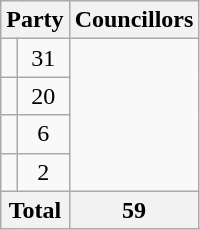<table class="wikitable">
<tr>
<th colspan=2>Party</th>
<th>Councillors</th>
</tr>
<tr>
<td></td>
<td align=center>31</td>
</tr>
<tr>
<td></td>
<td align=center>20</td>
</tr>
<tr>
<td></td>
<td align=center>6</td>
</tr>
<tr>
<td></td>
<td align=center>2</td>
</tr>
<tr>
<th colspan=2>Total</th>
<th align=center>59</th>
</tr>
</table>
